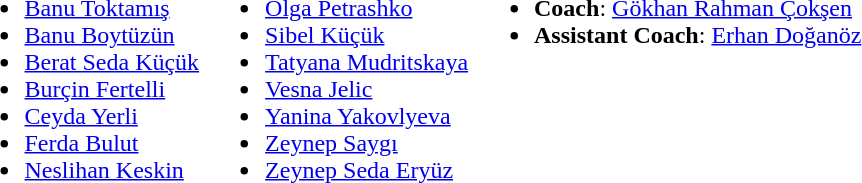<table>
<tr valign="top">
<td><br><ul><li> <a href='#'>Banu Toktamış</a></li><li> <a href='#'>Banu Boytüzün</a></li><li> <a href='#'>Berat Seda Küçük</a></li><li> <a href='#'>Burçin Fertelli</a></li><li> <a href='#'>Ceyda Yerli</a></li><li> <a href='#'>Ferda Bulut</a></li><li> <a href='#'>Neslihan Keskin</a></li></ul></td>
<td><br><ul><li> <a href='#'>Olga Petrashko</a></li><li> <a href='#'>Sibel Küçük</a></li><li> <a href='#'>Tatyana Mudritskaya</a></li><li> <a href='#'>Vesna Jelic</a></li><li> <a href='#'>Yanina Yakovlyeva</a></li><li> <a href='#'>Zeynep Saygı</a></li><li> <a href='#'>Zeynep Seda Eryüz</a></li></ul></td>
<td><br><ul><li><strong>Coach</strong>:  <a href='#'>Gökhan Rahman Çokşen</a></li><li><strong>Assistant Coach</strong>:  <a href='#'>Erhan Doğanöz</a></li></ul></td>
</tr>
</table>
